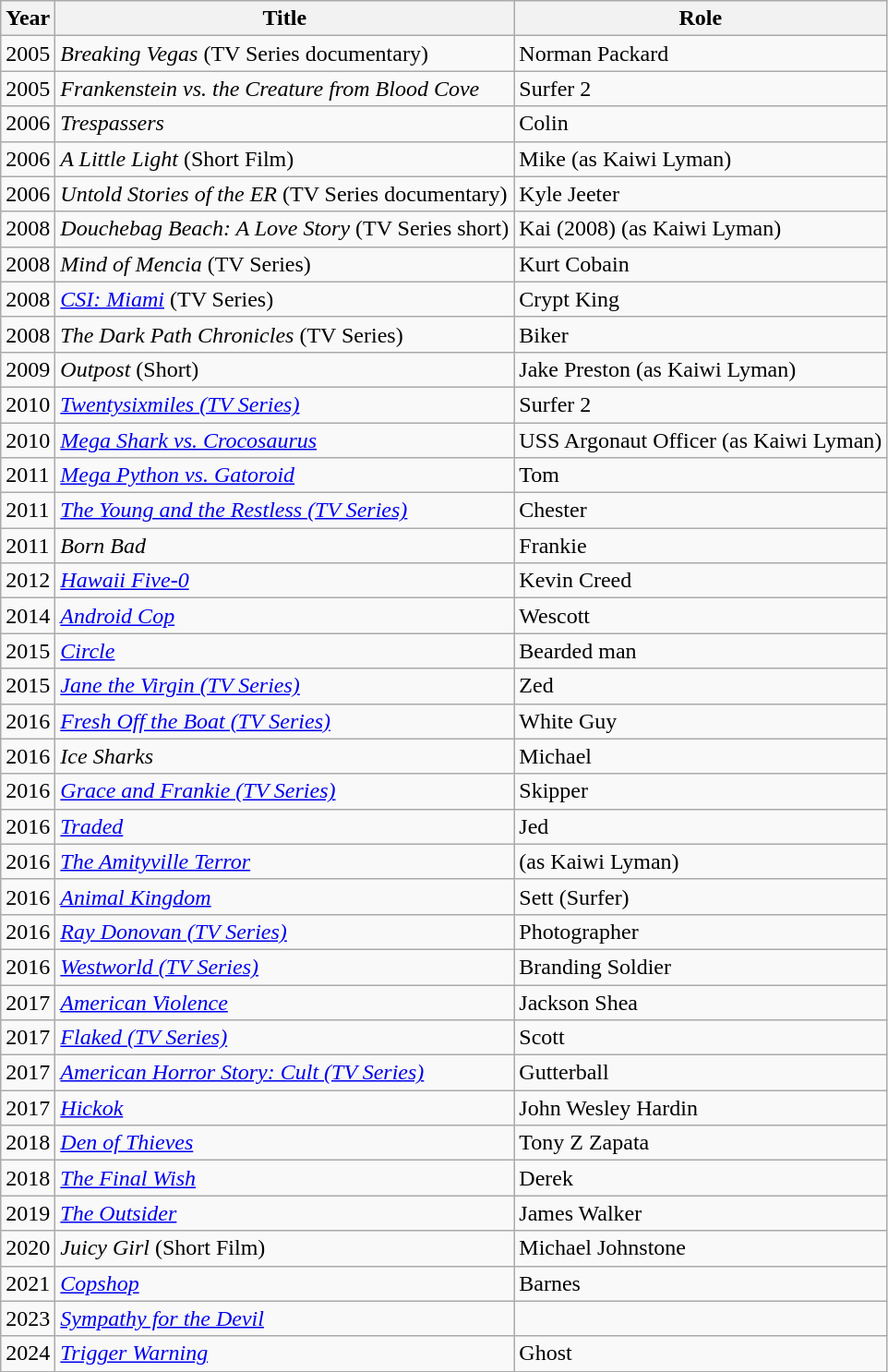<table class="wikitable">
<tr>
<th>Year</th>
<th>Title</th>
<th>Role</th>
</tr>
<tr>
<td>2005</td>
<td><em>Breaking Vegas</em> (TV Series documentary)</td>
<td>Norman Packard</td>
</tr>
<tr>
<td>2005</td>
<td><em>Frankenstein vs. the Creature from Blood Cove</em></td>
<td>Surfer 2</td>
</tr>
<tr>
<td>2006</td>
<td><em>Trespassers</em></td>
<td>Colin</td>
</tr>
<tr>
<td>2006</td>
<td><em>A Little Light</em> (Short Film)</td>
<td>Mike (as Kaiwi Lyman)</td>
</tr>
<tr>
<td>2006</td>
<td><em>Untold Stories of the ER</em> (TV Series documentary)</td>
<td>Kyle Jeeter</td>
</tr>
<tr>
<td>2008</td>
<td><em>Douchebag Beach: A Love Story</em> (TV Series short)</td>
<td>Kai (2008) (as Kaiwi Lyman)</td>
</tr>
<tr>
<td>2008</td>
<td><em>Mind of Mencia</em> (TV Series)</td>
<td>Kurt Cobain</td>
</tr>
<tr>
<td>2008</td>
<td><em><a href='#'>CSI: Miami</a></em> (TV Series)</td>
<td>Crypt King</td>
</tr>
<tr>
<td>2008</td>
<td><em>The Dark Path Chronicles</em> (TV Series)</td>
<td>Biker</td>
</tr>
<tr>
<td>2009</td>
<td><em>Outpost</em> (Short)</td>
<td>Jake Preston (as Kaiwi Lyman)</td>
</tr>
<tr>
<td>2010</td>
<td><em><a href='#'>Twentysixmiles (TV Series)</a></em></td>
<td>Surfer 2</td>
</tr>
<tr>
<td>2010</td>
<td><em><a href='#'>Mega Shark vs. Crocosaurus</a></em></td>
<td>USS Argonaut Officer (as Kaiwi Lyman)</td>
</tr>
<tr>
<td>2011</td>
<td><em><a href='#'>Mega Python vs. Gatoroid</a></em></td>
<td>Tom</td>
</tr>
<tr>
<td>2011</td>
<td><em><a href='#'>The Young and the Restless (TV Series)</a></em></td>
<td>Chester</td>
</tr>
<tr>
<td>2011</td>
<td><em>Born Bad</em></td>
<td>Frankie</td>
</tr>
<tr>
<td>2012</td>
<td><em><a href='#'>Hawaii Five-0</a></em></td>
<td>Kevin Creed</td>
</tr>
<tr>
<td>2014</td>
<td><em><a href='#'>Android Cop</a></em></td>
<td>Wescott</td>
</tr>
<tr>
<td>2015</td>
<td><em><a href='#'>Circle</a></em></td>
<td>Bearded man</td>
</tr>
<tr>
<td>2015</td>
<td><em><a href='#'>Jane the Virgin (TV Series)</a></em></td>
<td>Zed</td>
</tr>
<tr>
<td>2016</td>
<td><em><a href='#'>Fresh Off the Boat (TV Series)</a></em></td>
<td>White Guy</td>
</tr>
<tr>
<td>2016</td>
<td><em>Ice Sharks</em></td>
<td>Michael</td>
</tr>
<tr>
<td>2016</td>
<td><em><a href='#'>Grace and Frankie (TV Series)</a></em></td>
<td>Skipper</td>
</tr>
<tr>
<td>2016</td>
<td><em><a href='#'>Traded</a></em></td>
<td>Jed</td>
</tr>
<tr>
<td>2016</td>
<td><em><a href='#'>The Amityville Terror</a></em></td>
<td>(as Kaiwi Lyman)</td>
</tr>
<tr>
<td>2016</td>
<td><em><a href='#'>Animal Kingdom</a></em></td>
<td>Sett (Surfer)</td>
</tr>
<tr>
<td>2016</td>
<td><em><a href='#'>Ray Donovan (TV Series)</a></em></td>
<td>Photographer</td>
</tr>
<tr>
<td>2016</td>
<td><em><a href='#'>Westworld (TV Series)</a></em></td>
<td>Branding Soldier</td>
</tr>
<tr>
<td>2017</td>
<td><em><a href='#'>American Violence</a></em></td>
<td>Jackson Shea</td>
</tr>
<tr>
<td>2017</td>
<td><em><a href='#'>Flaked (TV Series)</a></em></td>
<td>Scott</td>
</tr>
<tr>
<td>2017</td>
<td><em><a href='#'> American Horror Story: Cult (TV Series)</a></em></td>
<td>Gutterball</td>
</tr>
<tr>
<td>2017</td>
<td><em><a href='#'>Hickok</a></em></td>
<td>John Wesley Hardin</td>
</tr>
<tr>
<td>2018</td>
<td><em><a href='#'>Den of Thieves</a></em></td>
<td>Tony Z Zapata</td>
</tr>
<tr>
<td>2018</td>
<td><em><a href='#'>The Final Wish</a></em></td>
<td>Derek</td>
</tr>
<tr>
<td>2019</td>
<td><em><a href='#'>The Outsider</a></em></td>
<td>James Walker</td>
</tr>
<tr>
<td>2020</td>
<td><em>Juicy Girl</em> (Short Film)</td>
<td>Michael Johnstone</td>
</tr>
<tr>
<td>2021</td>
<td><em><a href='#'>Copshop</a></em></td>
<td>Barnes</td>
</tr>
<tr>
<td>2023</td>
<td><em><a href='#'>Sympathy for the Devil</a></em></td>
<td></td>
</tr>
<tr>
<td>2024</td>
<td><em><a href='#'>Trigger Warning</a></em></td>
<td>Ghost</td>
</tr>
</table>
